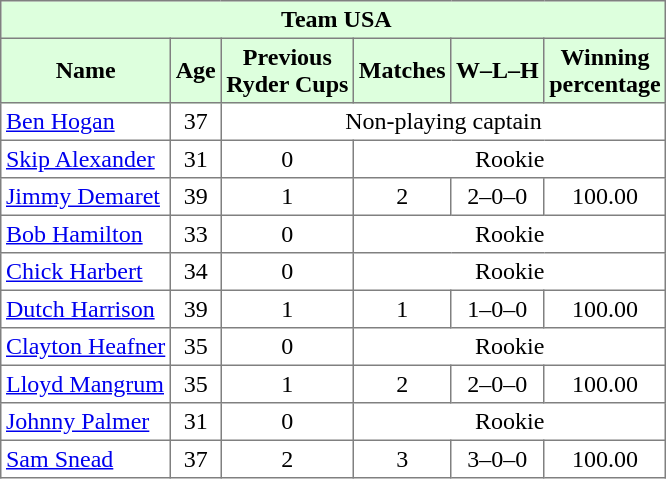<table border="1" cellpadding="3" style="border-collapse: collapse;text-align:center">
<tr style="background:#dfd;">
<td colspan="6"> <strong>Team USA</strong></td>
</tr>
<tr style="background:#dfd;">
<th>Name</th>
<th>Age</th>
<th>Previous<br>Ryder Cups</th>
<th>Matches</th>
<th>W–L–H</th>
<th>Winning<br>percentage</th>
</tr>
<tr>
<td align=left><a href='#'>Ben Hogan</a></td>
<td>37</td>
<td colspan="4">Non-playing captain</td>
</tr>
<tr>
<td align=left><a href='#'>Skip Alexander</a></td>
<td>31</td>
<td>0</td>
<td colspan="3">Rookie</td>
</tr>
<tr>
<td align=left><a href='#'>Jimmy Demaret</a></td>
<td>39</td>
<td>1</td>
<td>2</td>
<td>2–0–0</td>
<td>100.00</td>
</tr>
<tr>
<td align=left><a href='#'>Bob Hamilton</a></td>
<td>33</td>
<td>0</td>
<td colspan="3">Rookie</td>
</tr>
<tr>
<td align=left><a href='#'>Chick Harbert</a></td>
<td>34</td>
<td>0</td>
<td colspan="3">Rookie</td>
</tr>
<tr>
<td align=left><a href='#'>Dutch Harrison</a></td>
<td>39</td>
<td>1</td>
<td>1</td>
<td>1–0–0</td>
<td>100.00</td>
</tr>
<tr>
<td align=left><a href='#'>Clayton Heafner</a></td>
<td>35</td>
<td>0</td>
<td colspan="3">Rookie</td>
</tr>
<tr>
<td align=left><a href='#'>Lloyd Mangrum</a></td>
<td>35</td>
<td>1</td>
<td>2</td>
<td>2–0–0</td>
<td>100.00</td>
</tr>
<tr>
<td align=left><a href='#'>Johnny Palmer</a></td>
<td>31</td>
<td>0</td>
<td colspan="3">Rookie</td>
</tr>
<tr>
<td align=left><a href='#'>Sam Snead</a></td>
<td>37</td>
<td>2</td>
<td>3</td>
<td>3–0–0</td>
<td>100.00</td>
</tr>
</table>
